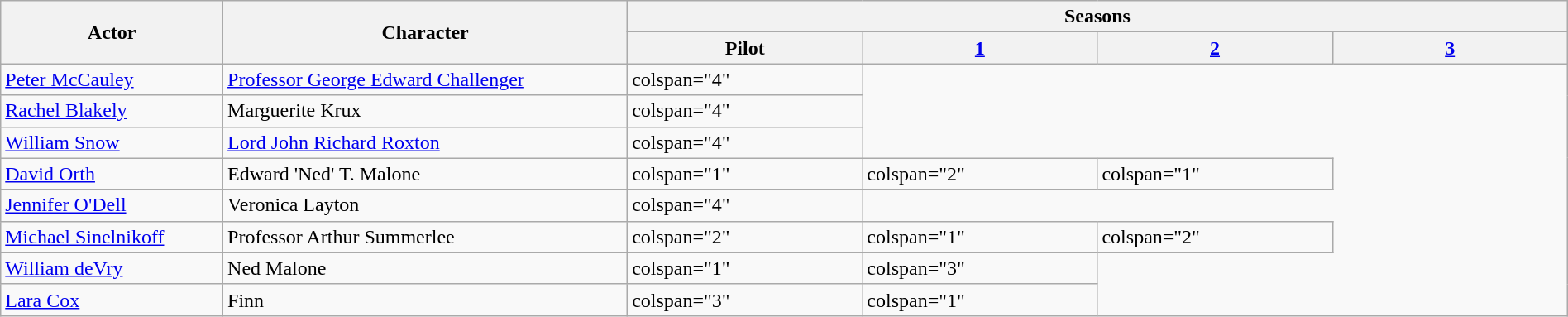<table class="wikitable" width="100%">
<tr>
<th rowspan="2">Actor</th>
<th rowspan="2">Character</th>
<th colspan="5">Seasons</th>
</tr>
<tr>
<th style="width:15%;">Pilot</th>
<th style="width:15%;"><a href='#'>1</a></th>
<th style="width:15%;"><a href='#'>2</a></th>
<th style="width:15%;"><a href='#'>3</a></th>
</tr>
<tr>
<td><a href='#'>Peter McCauley</a></td>
<td><a href='#'>Professor George Edward Challenger</a></td>
<td>colspan="4" </td>
</tr>
<tr>
<td><a href='#'>Rachel Blakely</a></td>
<td>Marguerite Krux</td>
<td>colspan="4" </td>
</tr>
<tr>
<td><a href='#'>William Snow</a></td>
<td><a href='#'>Lord John Richard Roxton</a></td>
<td>colspan="4" </td>
</tr>
<tr>
<td><a href='#'>David Orth</a></td>
<td>Edward 'Ned' T. Malone</td>
<td>colspan="1" </td>
<td>colspan="2" </td>
<td>colspan="1" </td>
</tr>
<tr>
<td><a href='#'>Jennifer O'Dell</a></td>
<td>Veronica Layton</td>
<td>colspan="4" </td>
</tr>
<tr>
<td><a href='#'>Michael Sinelnikoff</a></td>
<td>Professor Arthur Summerlee</td>
<td>colspan="2" </td>
<td>colspan="1" </td>
<td>colspan="2" </td>
</tr>
<tr>
<td><a href='#'>William deVry</a></td>
<td>Ned Malone</td>
<td>colspan="1" </td>
<td>colspan="3" </td>
</tr>
<tr>
<td><a href='#'>Lara Cox</a></td>
<td>Finn</td>
<td>colspan="3" </td>
<td>colspan="1" </td>
</tr>
</table>
